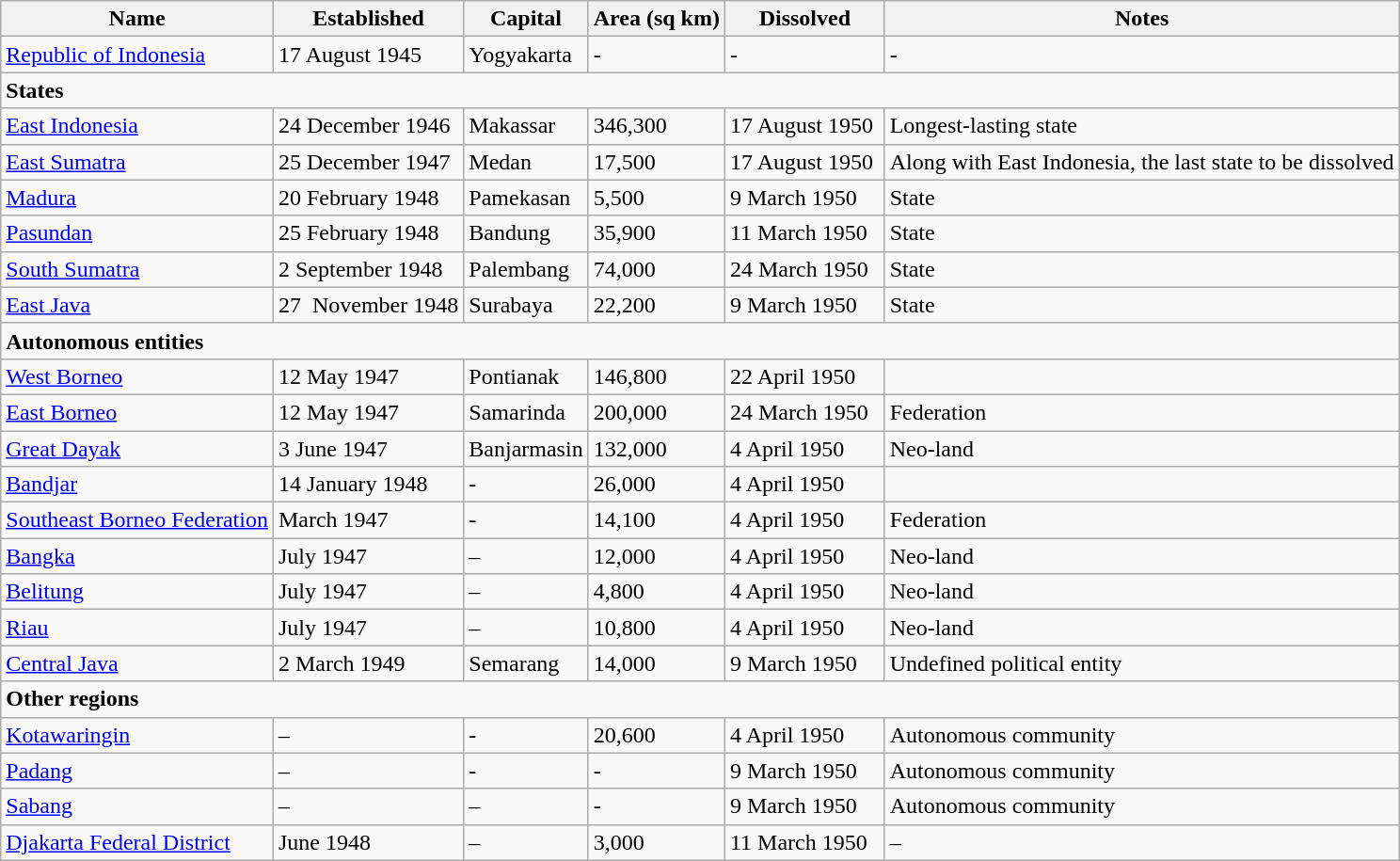<table class="wikitable">
<tr>
<th>Name</th>
<th>Established</th>
<th>Capital</th>
<th>Area (sq km)</th>
<th>Dissolved</th>
<th>Notes</th>
</tr>
<tr>
<td><a href='#'>Republic of Indonesia</a></td>
<td>17 August 1945</td>
<td>Yogyakarta</td>
<td>-</td>
<td>-</td>
<td>-</td>
</tr>
<tr>
<td colspan="6" align="left"><strong>States</strong></td>
</tr>
<tr>
<td><a href='#'>East Indonesia</a></td>
<td>24 December 1946</td>
<td>Makassar</td>
<td>346,300</td>
<td>17 August 1950</td>
<td>Longest-lasting state</td>
</tr>
<tr>
<td><a href='#'>East Sumatra</a></td>
<td>25 December 1947</td>
<td>Medan</td>
<td>17,500</td>
<td>17 August 1950</td>
<td>Along with East Indonesia, the last state to be dissolved</td>
</tr>
<tr>
<td><a href='#'>Madura</a></td>
<td>20 February 1948</td>
<td>Pamekasan </td>
<td>5,500</td>
<td>9 March 1950</td>
<td>State</td>
</tr>
<tr>
<td><a href='#'>Pasundan</a></td>
<td>25 February 1948</td>
<td>Bandung</td>
<td>35,900</td>
<td>11 March 1950</td>
<td>State</td>
</tr>
<tr>
<td><a href='#'>South Sumatra</a></td>
<td>2 September 1948</td>
<td>Palembang</td>
<td>74,000</td>
<td>24 March 1950  </td>
<td>State</td>
</tr>
<tr>
<td><a href='#'>East Java</a></td>
<td>27  November 1948</td>
<td>Surabaya</td>
<td>22,200</td>
<td>9 March 1950 </td>
<td>State</td>
</tr>
<tr>
<td colspan="6" align="left"><strong>Autonomous entities</strong></td>
</tr>
<tr>
<td><a href='#'>West Borneo</a></td>
<td>12 May 1947</td>
<td>Pontianak</td>
<td>146,800</td>
<td>22 April 1950</td>
<td></td>
</tr>
<tr>
<td><a href='#'>East Borneo</a></td>
<td>12 May 1947</td>
<td>Samarinda</td>
<td>200,000</td>
<td>24 March 1950</td>
<td>Federation</td>
</tr>
<tr>
<td><a href='#'>Great Dayak</a></td>
<td>3 June 1947</td>
<td>Banjarmasin</td>
<td>132,000</td>
<td>4 April 1950</td>
<td>Neo-land</td>
</tr>
<tr>
<td><a href='#'>Bandjar</a></td>
<td>14 January 1948</td>
<td>-</td>
<td>26,000</td>
<td>4 April 1950</td>
<td></td>
</tr>
<tr>
<td><a href='#'>Southeast Borneo Federation</a></td>
<td>March 1947</td>
<td>-</td>
<td>14,100</td>
<td>4 April 1950</td>
<td>Federation</td>
</tr>
<tr>
<td><a href='#'>Bangka</a></td>
<td>July 1947</td>
<td>–</td>
<td>12,000</td>
<td>4 April 1950</td>
<td>Neo-land</td>
</tr>
<tr>
<td><a href='#'>Belitung</a></td>
<td>July 1947</td>
<td>–</td>
<td>4,800</td>
<td>4 April 1950</td>
<td>Neo-land</td>
</tr>
<tr>
<td><a href='#'>Riau</a></td>
<td>July 1947</td>
<td>–</td>
<td>10,800</td>
<td>4 April 1950</td>
<td>Neo-land</td>
</tr>
<tr>
<td><a href='#'>Central Java</a></td>
<td>2 March 1949</td>
<td>Semarang</td>
<td>14,000</td>
<td>9 March 1950  </td>
<td>Undefined political entity</td>
</tr>
<tr>
<td colspan="6" align="left"><strong>Other regions</strong></td>
</tr>
<tr>
<td><a href='#'>Kotawaringin</a></td>
<td>–</td>
<td>-</td>
<td>20,600</td>
<td>4 April 1950</td>
<td>Autonomous community</td>
</tr>
<tr>
<td><a href='#'>Padang</a></td>
<td>–</td>
<td>-</td>
<td>-</td>
<td>9 March 1950  </td>
<td>Autonomous community</td>
</tr>
<tr>
<td><a href='#'>Sabang</a></td>
<td>–</td>
<td>–</td>
<td>-</td>
<td>9 March 1950  </td>
<td>Autonomous community</td>
</tr>
<tr>
<td><a href='#'>Djakarta Federal District</a></td>
<td>June 1948</td>
<td>–</td>
<td>3,000</td>
<td>11 March 1950</td>
<td>–</td>
</tr>
</table>
